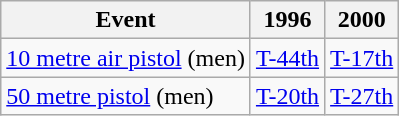<table class="wikitable" style="text-align: center">
<tr>
<th>Event</th>
<th>1996</th>
<th>2000</th>
</tr>
<tr>
<td align=left><a href='#'>10 metre air pistol</a> (men)</td>
<td><a href='#'>T-44th</a></td>
<td><a href='#'>T-17th</a></td>
</tr>
<tr>
<td align=left><a href='#'>50 metre pistol</a> (men)</td>
<td><a href='#'>T-20th</a></td>
<td><a href='#'>T-27th</a></td>
</tr>
</table>
